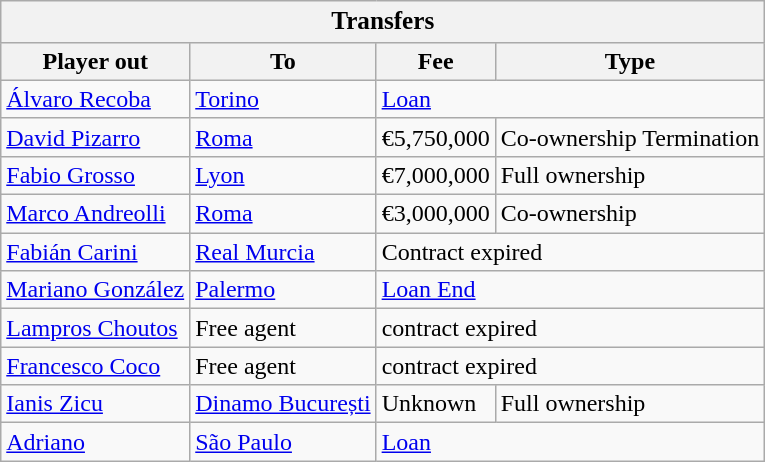<table class="wikitable" style="font-size:100%; padding:1px">
<tr>
<th colspan="4" style="text-align:center; font-size:105%">Transfers</th>
</tr>
<tr>
<th>Player out</th>
<th>To</th>
<th>Fee</th>
<th>Type</th>
</tr>
<tr>
<td> <a href='#'>Álvaro Recoba</a></td>
<td><a href='#'>Torino</a></td>
<td colspan="2"><a href='#'>Loan</a></td>
</tr>
<tr>
<td> <a href='#'>David Pizarro</a></td>
<td><a href='#'>Roma</a></td>
<td>€5,750,000 </td>
<td>Co-ownership Termination</td>
</tr>
<tr>
<td> <a href='#'>Fabio Grosso</a></td>
<td><a href='#'>Lyon</a></td>
<td>€7,000,000 </td>
<td>Full ownership</td>
</tr>
<tr>
<td> <a href='#'>Marco Andreolli</a></td>
<td><a href='#'>Roma</a></td>
<td>€3,000,000 </td>
<td>Co-ownership</td>
</tr>
<tr>
<td> <a href='#'>Fabián Carini</a></td>
<td><a href='#'>Real Murcia</a></td>
<td colspan="2">Contract expired</td>
</tr>
<tr>
<td> <a href='#'>Mariano González</a></td>
<td><a href='#'>Palermo</a></td>
<td colspan="2"><a href='#'>Loan End</a></td>
</tr>
<tr>
<td> <a href='#'>Lampros Choutos</a></td>
<td>Free agent</td>
<td colspan="2">contract expired</td>
</tr>
<tr>
<td> <a href='#'>Francesco Coco</a></td>
<td>Free agent</td>
<td colspan="2">contract expired</td>
</tr>
<tr>
<td> <a href='#'>Ianis Zicu</a></td>
<td><a href='#'>Dinamo București</a></td>
<td>Unknown</td>
<td>Full ownership</td>
</tr>
<tr>
<td> <a href='#'>Adriano</a></td>
<td><a href='#'>São Paulo</a></td>
<td colspan="2"><a href='#'>Loan</a></td>
</tr>
</table>
